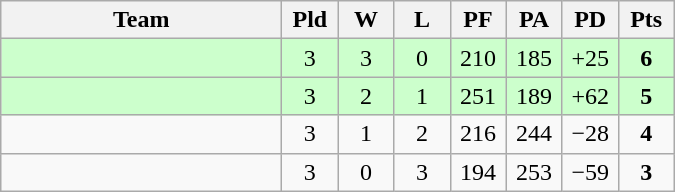<table class=wikitable style="text-align:center">
<tr>
<th width=180>Team</th>
<th width=30>Pld</th>
<th width=30>W</th>
<th width=30>L</th>
<th width=30>PF</th>
<th width=30>PA</th>
<th width=30>PD</th>
<th width=30>Pts</th>
</tr>
<tr bgcolor="#ccffcc">
<td align="left"></td>
<td>3</td>
<td>3</td>
<td>0</td>
<td>210</td>
<td>185</td>
<td>+25</td>
<td><strong>6</strong></td>
</tr>
<tr bgcolor="#ccffcc">
<td align="left"></td>
<td>3</td>
<td>2</td>
<td>1</td>
<td>251</td>
<td>189</td>
<td>+62</td>
<td><strong>5</strong></td>
</tr>
<tr>
<td align="left"></td>
<td>3</td>
<td>1</td>
<td>2</td>
<td>216</td>
<td>244</td>
<td>−28</td>
<td><strong>4</strong></td>
</tr>
<tr>
<td align="left"></td>
<td>3</td>
<td>0</td>
<td>3</td>
<td>194</td>
<td>253</td>
<td>−59</td>
<td><strong>3</strong></td>
</tr>
</table>
